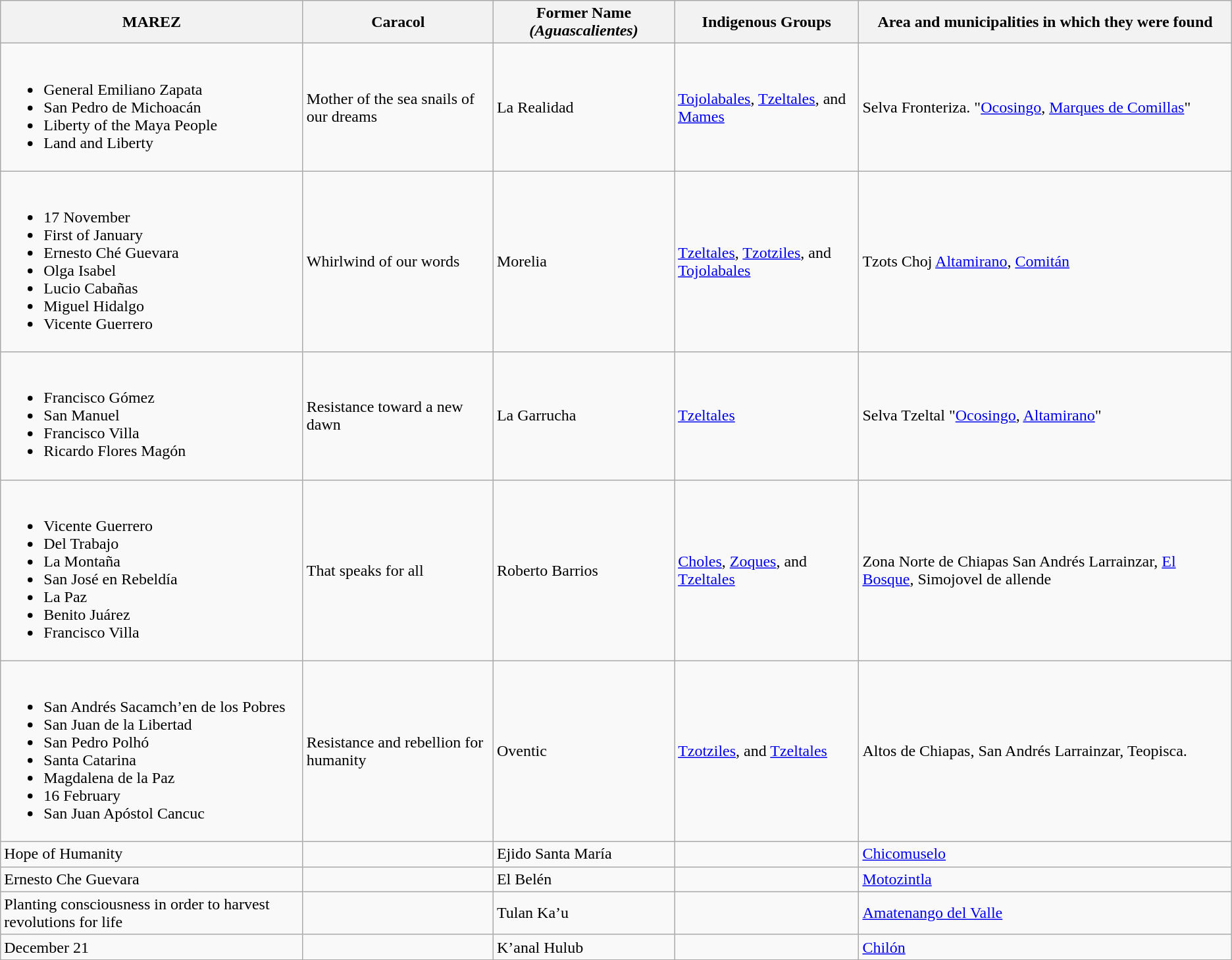<table class="wikitable">
<tr>
<th>MAREZ</th>
<th>Caracol</th>
<th>Former Name <em>(Aguascalientes)</em></th>
<th>Indigenous Groups</th>
<th>Area and municipalities in which they were found</th>
</tr>
<tr>
<td><br><ul><li>General Emiliano Zapata</li><li>San Pedro de Michoacán</li><li>Liberty of the Maya People</li><li>Land and Liberty</li></ul></td>
<td>Mother of the sea snails of our dreams</td>
<td>La Realidad</td>
<td><a href='#'>Tojolabales</a>, <a href='#'>Tzeltales</a>, and <a href='#'>Mames</a></td>
<td>Selva Fronteriza. "<a href='#'>Ocosingo</a>, <a href='#'>Marques de Comillas</a>"</td>
</tr>
<tr ---->
<td><br><ul><li>17 November</li><li>First of January</li><li>Ernesto Ché Guevara</li><li>Olga Isabel</li><li>Lucio Cabañas</li><li>Miguel Hidalgo</li><li>Vicente Guerrero</li></ul></td>
<td>Whirlwind of our words</td>
<td>Morelia</td>
<td><a href='#'>Tzeltales</a>, <a href='#'>Tzotziles</a>, and <a href='#'>Tojolabales</a></td>
<td>Tzots Choj <a href='#'>Altamirano</a>, <a href='#'>Comitán</a></td>
</tr>
<tr ---->
<td><br><ul><li>Francisco Gómez</li><li>San Manuel</li><li>Francisco Villa</li><li>Ricardo Flores Magón</li></ul></td>
<td>Resistance toward a new dawn</td>
<td>La Garrucha</td>
<td><a href='#'>Tzeltales</a></td>
<td>Selva Tzeltal "<a href='#'>Ocosingo</a>, <a href='#'>Altamirano</a>"</td>
</tr>
<tr ---->
<td><br><ul><li>Vicente Guerrero</li><li>Del Trabajo</li><li>La Montaña</li><li>San José en Rebeldía</li><li>La Paz</li><li>Benito Juárez</li><li>Francisco Villa</li></ul></td>
<td>That speaks for all</td>
<td>Roberto Barrios</td>
<td><a href='#'>Choles</a>, <a href='#'>Zoques</a>, and <a href='#'>Tzeltales</a></td>
<td>Zona Norte de Chiapas San Andrés Larrainzar, <a href='#'>El Bosque</a>, Simojovel de allende</td>
</tr>
<tr ---->
<td><br><ul><li>San Andrés Sacamch’en de los Pobres</li><li>San Juan de la Libertad</li><li>San Pedro Polhó</li><li>Santa Catarina</li><li>Magdalena de la Paz</li><li>16 February</li><li>San Juan Apóstol Cancuc</li></ul></td>
<td>Resistance and rebellion for humanity</td>
<td>Oventic</td>
<td><a href='#'>Tzotziles</a>, and <a href='#'>Tzeltales</a></td>
<td>Altos de Chiapas, San Andrés Larrainzar, Teopisca.</td>
</tr>
<tr ---->
<td>Hope of Humanity</td>
<td></td>
<td>Ejido Santa María</td>
<td></td>
<td><a href='#'>Chicomuselo</a></td>
</tr>
<tr>
<td>Ernesto Che Guevara</td>
<td></td>
<td>El Belén</td>
<td></td>
<td><a href='#'>Motozintla</a></td>
</tr>
<tr>
<td>Planting consciousness in order to harvest revolutions for life</td>
<td></td>
<td>Tulan Ka’u</td>
<td></td>
<td><a href='#'>Amatenango del Valle</a></td>
</tr>
<tr>
<td>December 21</td>
<td></td>
<td>K’anal Hulub</td>
<td></td>
<td><a href='#'>Chilón</a></td>
</tr>
<tr>
</tr>
</table>
